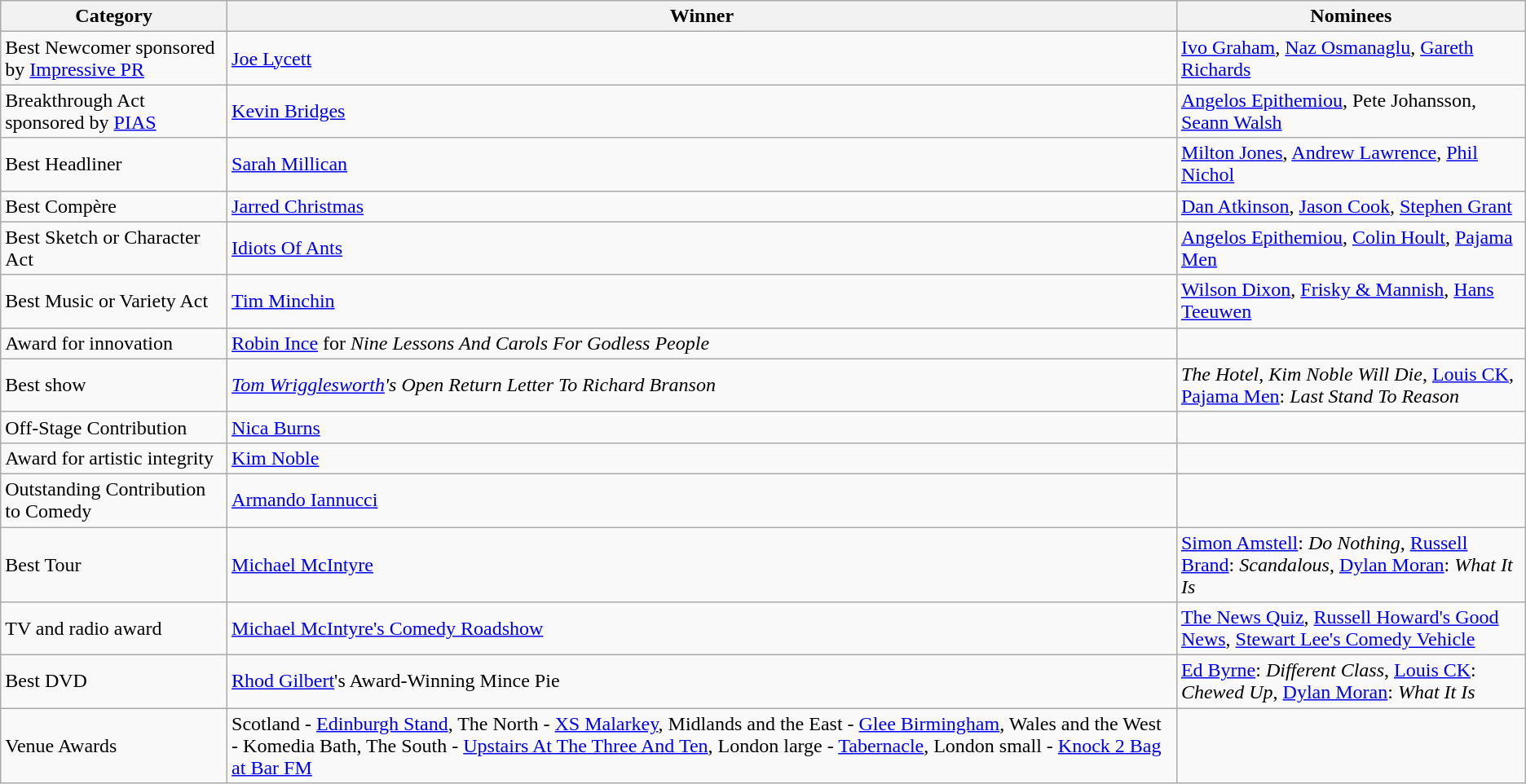<table class="wikitable">
<tr>
<th>Category</th>
<th>Winner</th>
<th>Nominees</th>
</tr>
<tr>
<td>Best Newcomer sponsored by <a href='#'>Impressive PR</a></td>
<td><a href='#'>Joe Lycett</a></td>
<td><a href='#'>Ivo Graham</a>, <a href='#'>Naz Osmanaglu</a>, <a href='#'>Gareth Richards</a></td>
</tr>
<tr>
<td>Breakthrough Act sponsored by <a href='#'>PIAS</a></td>
<td><a href='#'>Kevin Bridges</a></td>
<td><a href='#'>Angelos Epithemiou</a>, Pete Johansson, <a href='#'>Seann Walsh</a></td>
</tr>
<tr>
<td>Best Headliner</td>
<td><a href='#'>Sarah Millican</a></td>
<td><a href='#'>Milton Jones</a>, <a href='#'>Andrew Lawrence</a>, <a href='#'>Phil Nichol</a></td>
</tr>
<tr>
<td>Best Compère</td>
<td><a href='#'>Jarred Christmas</a></td>
<td><a href='#'>Dan Atkinson</a>, <a href='#'>Jason Cook</a>, <a href='#'>Stephen Grant</a></td>
</tr>
<tr>
<td>Best Sketch or Character Act</td>
<td><a href='#'>Idiots Of Ants</a></td>
<td><a href='#'>Angelos Epithemiou</a>, <a href='#'>Colin Hoult</a>, <a href='#'>Pajama Men</a></td>
</tr>
<tr>
<td>Best Music or Variety Act</td>
<td><a href='#'>Tim Minchin</a></td>
<td><a href='#'>Wilson Dixon</a>, <a href='#'>Frisky & Mannish</a>, <a href='#'>Hans Teeuwen</a></td>
</tr>
<tr>
<td>Award for innovation</td>
<td><a href='#'>Robin Ince</a> for <em>Nine Lessons And Carols For Godless People</em></td>
<td></td>
</tr>
<tr>
<td>Best show</td>
<td><em><a href='#'>Tom Wrigglesworth</a>'s Open Return Letter To Richard Branson</em></td>
<td><em>The Hotel</em>, <em>Kim Noble Will Die</em>, <a href='#'>Louis CK</a>, <a href='#'>Pajama Men</a>: <em>Last Stand To Reason</em></td>
</tr>
<tr>
<td>Off-Stage Contribution</td>
<td><a href='#'>Nica Burns</a></td>
<td></td>
</tr>
<tr>
<td>Award for artistic integrity</td>
<td><a href='#'>Kim Noble</a></td>
<td></td>
</tr>
<tr>
<td>Outstanding Contribution to Comedy</td>
<td><a href='#'>Armando Iannucci</a></td>
<td></td>
</tr>
<tr>
<td>Best Tour</td>
<td><a href='#'>Michael McIntyre</a></td>
<td><a href='#'>Simon Amstell</a>: <em>Do Nothing</em>, <a href='#'>Russell Brand</a>: <em>Scandalous</em>, <a href='#'>Dylan Moran</a>: <em>What It Is</em></td>
</tr>
<tr>
<td>TV and radio award</td>
<td><a href='#'>Michael McIntyre's Comedy Roadshow</a></td>
<td><a href='#'>The News Quiz</a>, <a href='#'>Russell Howard's Good News</a>, <a href='#'>Stewart Lee's Comedy Vehicle</a></td>
</tr>
<tr>
<td>Best DVD</td>
<td><a href='#'>Rhod Gilbert</a>'s Award-Winning Mince Pie</td>
<td><a href='#'>Ed Byrne</a>: <em>Different Class</em>, <a href='#'>Louis CK</a>: <em>Chewed Up</em>, <a href='#'>Dylan Moran</a>: <em>What It Is</em></td>
</tr>
<tr>
<td>Venue Awards</td>
<td>Scotland - <a href='#'>Edinburgh Stand</a>, The North - <a href='#'>XS Malarkey</a>, Midlands and the East - <a href='#'>Glee Birmingham</a>, Wales and the West - Komedia Bath, The South - <a href='#'>Upstairs At The Three And Ten</a>, London large - <a href='#'>Tabernacle</a>, London small - <a href='#'>Knock 2 Bag at Bar FM</a></td>
<td></td>
</tr>
</table>
